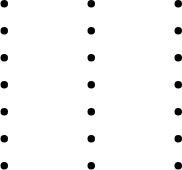<table>
<tr>
<td valign="top" width=25%><br><ul><li></li><li></li><li></li><li></li><li></li><li></li><li></li></ul></td>
<td valign="top" width=25%><br><ul><li></li><li></li><li></li><li></li><li></li><li></li><li></li></ul></td>
<td valign="top" width=25%><br><ul><li></li><li></li><li></li><li></li><li></li><li></li><li></li></ul></td>
</tr>
</table>
